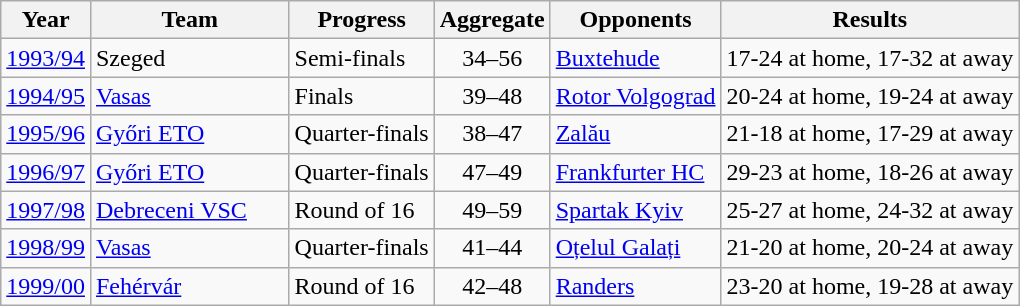<table class="wikitable sortable">
<tr>
<th>Year</th>
<th width="125">Team</th>
<th>Progress</th>
<th>Aggregate</th>
<th>Opponents</th>
<th>Results</th>
</tr>
<tr>
<td><a href='#'>1993/94</a></td>
<td>Szeged</td>
<td>Semi-finals</td>
<td align=center>34–56</td>
<td> <a href='#'>Buxtehude</a></td>
<td>17-24 at home, 17-32 at away</td>
</tr>
<tr>
<td><a href='#'>1994/95</a></td>
<td><a href='#'>Vasas</a></td>
<td> Finals</td>
<td align=center>39–48</td>
<td> <a href='#'>Rotor Volgograd</a></td>
<td>20-24 at home, 19-24 at away</td>
</tr>
<tr>
<td><a href='#'>1995/96</a></td>
<td><a href='#'>Győri ETO</a></td>
<td>Quarter-finals</td>
<td align=center>38–47</td>
<td> <a href='#'>Zalău</a></td>
<td>21-18 at home, 17-29 at away</td>
</tr>
<tr>
<td><a href='#'>1996/97</a></td>
<td><a href='#'>Győri ETO</a></td>
<td>Quarter-finals</td>
<td align=center>47–49</td>
<td> <a href='#'>Frankfurter HC</a></td>
<td>29-23 at home, 18-26 at away</td>
</tr>
<tr>
<td><a href='#'>1997/98</a></td>
<td><a href='#'>Debreceni VSC</a></td>
<td>Round of 16</td>
<td align=center>49–59</td>
<td> <a href='#'>Spartak Kyiv</a></td>
<td>25-27 at home, 24-32 at away</td>
</tr>
<tr>
<td><a href='#'>1998/99</a></td>
<td><a href='#'>Vasas</a></td>
<td>Quarter-finals</td>
<td align=center>41–44</td>
<td> <a href='#'>Oțelul Galați</a></td>
<td>21-20 at home, 20-24 at away</td>
</tr>
<tr>
<td><a href='#'>1999/00</a></td>
<td><a href='#'>Fehérvár</a></td>
<td>Round of 16</td>
<td align=center>42–48</td>
<td> <a href='#'>Randers</a></td>
<td>23-20 at home, 19-28 at away</td>
</tr>
</table>
